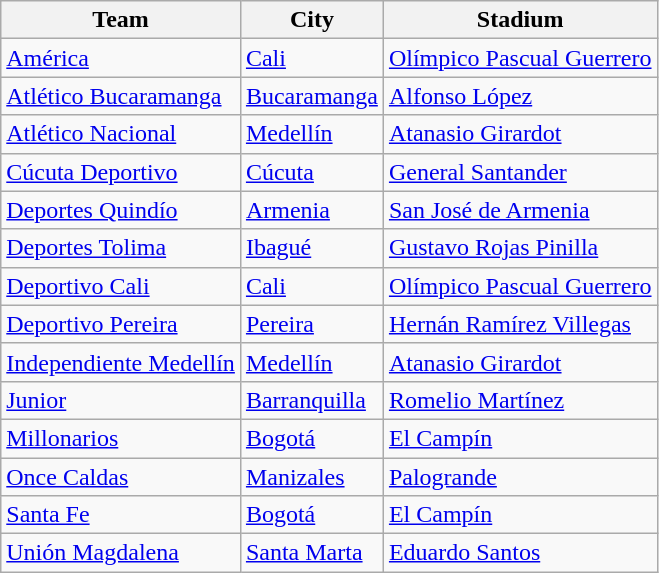<table class="wikitable sortable">
<tr>
<th>Team</th>
<th>City</th>
<th>Stadium</th>
</tr>
<tr>
<td><a href='#'>América</a></td>
<td><a href='#'>Cali</a></td>
<td><a href='#'>Olímpico Pascual Guerrero</a></td>
</tr>
<tr>
<td><a href='#'>Atlético Bucaramanga</a></td>
<td><a href='#'>Bucaramanga</a></td>
<td><a href='#'>Alfonso López</a></td>
</tr>
<tr>
<td><a href='#'>Atlético Nacional</a></td>
<td><a href='#'>Medellín</a></td>
<td><a href='#'>Atanasio Girardot</a></td>
</tr>
<tr>
<td><a href='#'>Cúcuta Deportivo</a></td>
<td><a href='#'>Cúcuta</a></td>
<td><a href='#'>General Santander</a></td>
</tr>
<tr>
<td><a href='#'>Deportes Quindío</a></td>
<td><a href='#'>Armenia</a></td>
<td><a href='#'>San José de Armenia</a></td>
</tr>
<tr>
<td><a href='#'>Deportes Tolima</a></td>
<td><a href='#'>Ibagué</a></td>
<td><a href='#'>Gustavo Rojas Pinilla</a></td>
</tr>
<tr>
<td><a href='#'>Deportivo Cali</a></td>
<td><a href='#'>Cali</a></td>
<td><a href='#'>Olímpico Pascual Guerrero</a></td>
</tr>
<tr>
<td><a href='#'>Deportivo Pereira</a></td>
<td><a href='#'>Pereira</a></td>
<td><a href='#'>Hernán Ramírez Villegas</a></td>
</tr>
<tr>
<td><a href='#'>Independiente Medellín</a></td>
<td><a href='#'>Medellín</a></td>
<td><a href='#'>Atanasio Girardot</a></td>
</tr>
<tr>
<td><a href='#'>Junior</a></td>
<td><a href='#'>Barranquilla</a></td>
<td><a href='#'>Romelio Martínez</a></td>
</tr>
<tr>
<td><a href='#'>Millonarios</a></td>
<td><a href='#'>Bogotá</a></td>
<td><a href='#'>El Campín</a></td>
</tr>
<tr>
<td><a href='#'>Once Caldas</a></td>
<td><a href='#'>Manizales</a></td>
<td><a href='#'>Palogrande</a></td>
</tr>
<tr>
<td><a href='#'>Santa Fe</a></td>
<td><a href='#'>Bogotá</a></td>
<td><a href='#'>El Campín</a></td>
</tr>
<tr>
<td><a href='#'>Unión Magdalena</a></td>
<td><a href='#'>Santa Marta</a></td>
<td><a href='#'>Eduardo Santos</a></td>
</tr>
</table>
